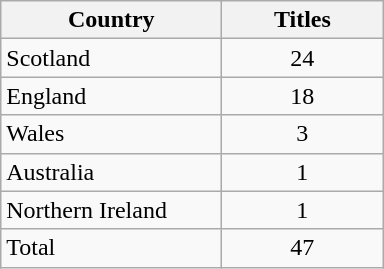<table class="wikitable" style="text-align:left;">
<tr>
<th style="width:140px;">Country</th>
<th style="width:100px;">Titles</th>
</tr>
<tr>
<td> Scotland</td>
<td style="text-align:center;">24</td>
</tr>
<tr>
<td> England</td>
<td style="text-align:center;">18</td>
</tr>
<tr>
<td> Wales</td>
<td style="text-align:center;">3</td>
</tr>
<tr>
<td> Australia</td>
<td style="text-align:center;">1</td>
</tr>
<tr>
<td> Northern Ireland</td>
<td style="text-align:center;">1</td>
</tr>
<tr>
<td>Total</td>
<td style="text-align:center;">47</td>
</tr>
</table>
